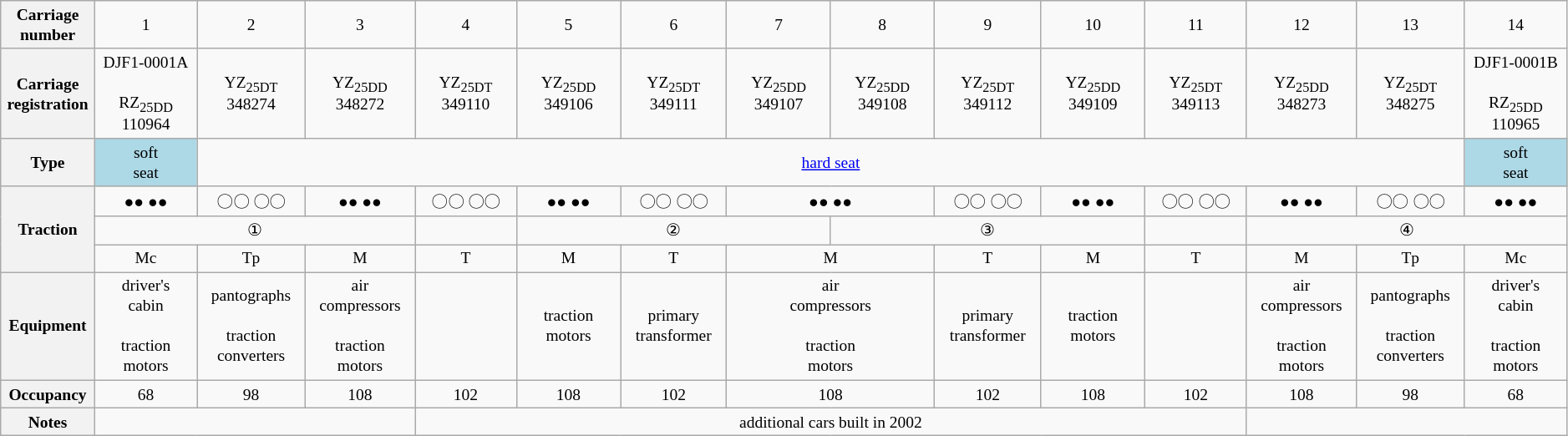<table class="wikitable" style="text-align: center; font-size: small;">
<tr>
<th>Carriage<br>number</th>
<td>1</td>
<td>2</td>
<td>3</td>
<td>4</td>
<td>5</td>
<td>6</td>
<td>7</td>
<td>8</td>
<td>9</td>
<td>10</td>
<td>11</td>
<td>12</td>
<td>13</td>
<td>14</td>
</tr>
<tr>
<th style="width: 6%;">Carriage<br>registration</th>
<td>DJF1-0001A<br><br>RZ<sub>25DD</sub> 110964</td>
<td>YZ<sub>25DT</sub> 348274</td>
<td>YZ<sub>25DD</sub> 348272</td>
<td>YZ<sub>25DT</sub> 349110</td>
<td>YZ<sub>25DD</sub> 349106</td>
<td>YZ<sub>25DT</sub> 349111</td>
<td>YZ<sub>25DD</sub> 349107</td>
<td>YZ<sub>25DD</sub> 349108</td>
<td>YZ<sub>25DT</sub> 349112</td>
<td>YZ<sub>25DD</sub> 349109</td>
<td>YZ<sub>25DT</sub> 349113</td>
<td>YZ<sub>25DD</sub> 348273</td>
<td>YZ<sub>25DT</sub> 348275</td>
<td>DJF1-0001B<br><br>RZ<sub>25DD</sub> 110965</td>
</tr>
<tr>
<th style="width: 6%;">Type</th>
<td colspan="1" style="background-color:lightblue">soft<br>seat</td>
<td colspan="12"><a href='#'>hard seat</a></td>
<td colspan="1" style="background-color:lightblue">soft<br>seat</td>
</tr>
<tr>
<th rowspan="3" style="width: 6%;">Traction</th>
<td>●● ●●</td>
<td>〇〇 〇〇</td>
<td>●● ●●</td>
<td>〇〇 〇〇</td>
<td>●● ●●</td>
<td>〇〇 〇〇</td>
<td colspan="2">●● ●●</td>
<td>〇〇 〇〇</td>
<td>●● ●●</td>
<td>〇〇 〇〇</td>
<td>●● ●●</td>
<td>〇〇 〇〇</td>
<td>●● ●●</td>
</tr>
<tr>
<td colspan="3">①</td>
<td colspan="1"></td>
<td colspan="3">②</td>
<td colspan="3">③</td>
<td colspan="1"></td>
<td colspan="3">④</td>
</tr>
<tr>
<td>Mc</td>
<td>Tp</td>
<td>M</td>
<td>T</td>
<td>M</td>
<td>T</td>
<td colspan="2">M</td>
<td>T</td>
<td>M</td>
<td>T</td>
<td>M</td>
<td>Tp</td>
<td>Mc</td>
</tr>
<tr>
<th style="width: 6%;">Equipment</th>
<td>driver's<br>cabin<br><br>traction<br>motors</td>
<td>pantographs<br><br>traction<br>converters</td>
<td>air<br>compressors<br><br>traction<br>motors</td>
<td></td>
<td>traction<br>motors</td>
<td>primary<br>transformer</td>
<td colspan="2">air<br>compressors<br><br>traction<br>motors</td>
<td>primary<br>transformer</td>
<td>traction<br>motors</td>
<td></td>
<td>air<br>compressors<br><br>traction<br>motors</td>
<td>pantographs<br><br>traction<br>converters</td>
<td>driver's<br>cabin<br><br>traction motors</td>
</tr>
<tr>
<th style="width: 6%;">Occupancy</th>
<td>68</td>
<td>98</td>
<td>108</td>
<td>102</td>
<td>108</td>
<td>102</td>
<td colspan="2">108</td>
<td>102</td>
<td>108</td>
<td>102</td>
<td>108</td>
<td>98</td>
<td>68</td>
</tr>
<tr>
<th style="width: 6%;">Notes</th>
<td colspan="3"></td>
<td colspan="8">additional cars built in 2002</td>
<td colspan="3"></td>
</tr>
</table>
